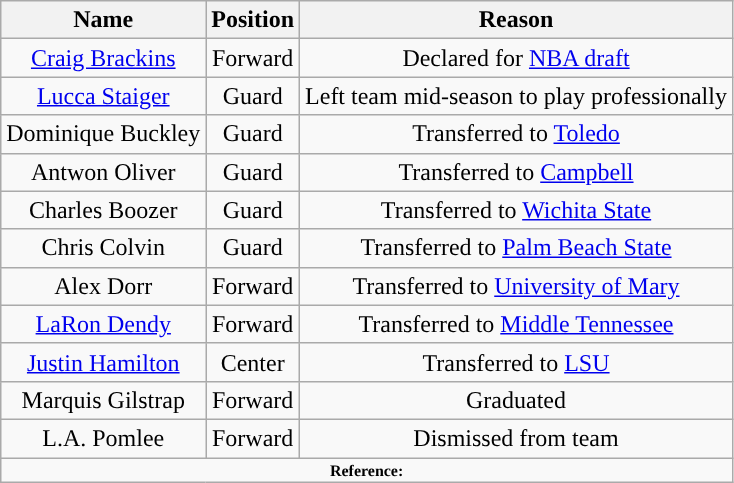<table class="wikitable" style="text-align: center">
<tr align=center>
<th>Name</th>
<th>Position</th>
<th>Reason</th>
</tr>
<tr>
<td><a href='#'>Craig Brackins</a></td>
<td>Forward</td>
<td>Declared for <a href='#'>NBA draft</a></td>
</tr>
<tr>
<td><a href='#'>Lucca Staiger</a></td>
<td>Guard</td>
<td>Left team mid-season to play professionally</td>
</tr>
<tr>
<td>Dominique Buckley</td>
<td>Guard</td>
<td>Transferred to <a href='#'>Toledo</a></td>
</tr>
<tr>
<td>Antwon Oliver</td>
<td>Guard</td>
<td>Transferred to <a href='#'>Campbell</a></td>
</tr>
<tr>
<td>Charles Boozer</td>
<td>Guard</td>
<td>Transferred to <a href='#'>Wichita State</a></td>
</tr>
<tr>
<td>Chris Colvin</td>
<td>Guard</td>
<td>Transferred to <a href='#'>Palm Beach State</a></td>
</tr>
<tr>
<td>Alex Dorr</td>
<td>Forward</td>
<td>Transferred to <a href='#'>University of Mary</a></td>
</tr>
<tr>
<td><a href='#'>LaRon Dendy</a></td>
<td>Forward</td>
<td>Transferred to <a href='#'>Middle Tennessee</a></td>
</tr>
<tr>
<td><a href='#'>Justin Hamilton</a></td>
<td>Center</td>
<td>Transferred to <a href='#'>LSU</a></td>
</tr>
<tr>
<td>Marquis Gilstrap</td>
<td>Forward</td>
<td>Graduated</td>
</tr>
<tr>
<td>L.A. Pomlee</td>
<td>Forward</td>
<td>Dismissed from team</td>
</tr>
<tr>
<td colspan="6"  style="font-size:8pt; text-align:center;"><strong>Reference:</strong></td>
</tr>
</table>
